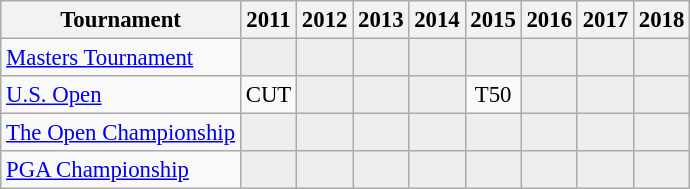<table class="wikitable" style="font-size:95%;text-align:center;">
<tr>
<th>Tournament</th>
<th>2011</th>
<th>2012</th>
<th>2013</th>
<th>2014</th>
<th>2015</th>
<th>2016</th>
<th>2017</th>
<th>2018</th>
</tr>
<tr>
<td align=left><a href='#'>Masters Tournament</a></td>
<td style="background:#eeeeee;"></td>
<td style="background:#eeeeee;"></td>
<td style="background:#eeeeee;"></td>
<td style="background:#eeeeee;"></td>
<td style="background:#eeeeee;"></td>
<td style="background:#eeeeee;"></td>
<td style="background:#eeeeee;"></td>
<td style="background:#eeeeee;"></td>
</tr>
<tr>
<td align=left><a href='#'>U.S. Open</a></td>
<td>CUT</td>
<td style="background:#eeeeee;"></td>
<td style="background:#eeeeee;"></td>
<td style="background:#eeeeee;"></td>
<td>T50</td>
<td style="background:#eeeeee;"></td>
<td style="background:#eeeeee;"></td>
<td style="background:#eeeeee;"></td>
</tr>
<tr>
<td align=left><a href='#'>The Open Championship</a></td>
<td style="background:#eeeeee;"></td>
<td style="background:#eeeeee;"></td>
<td style="background:#eeeeee;"></td>
<td style="background:#eeeeee;"></td>
<td style="background:#eeeeee;"></td>
<td style="background:#eeeeee;"></td>
<td style="background:#eeeeee;"></td>
<td style="background:#eeeeee;"></td>
</tr>
<tr>
<td align=left><a href='#'>PGA Championship</a></td>
<td style="background:#eeeeee;"></td>
<td style="background:#eeeeee;"></td>
<td style="background:#eeeeee;"></td>
<td style="background:#eeeeee;"></td>
<td style="background:#eeeeee;"></td>
<td style="background:#eeeeee;"></td>
<td style="background:#eeeeee;"></td>
<td style="background:#eeeeee;"></td>
</tr>
</table>
